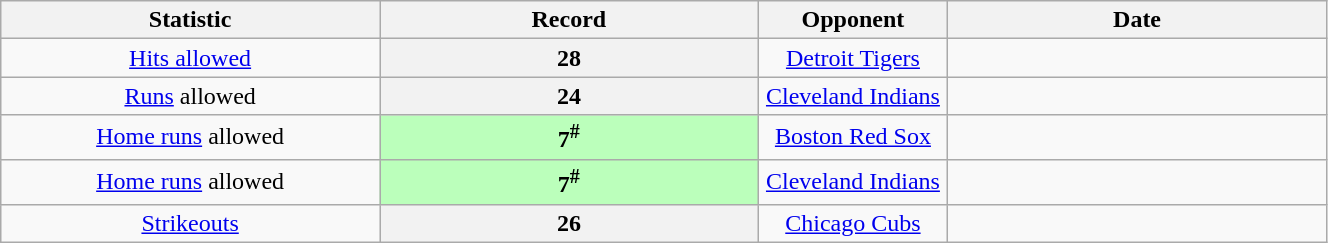<table class="wikitable sortable" style="text-align:center" width="70%">
<tr>
<th scope="col" width=20%>Statistic</th>
<th scope="col" class="unsortable" width=20%>Record</th>
<th scope="col" width=10%>Opponent</th>
<th scope="col" width=20%>Date</th>
</tr>
<tr>
<td><a href='#'>Hits allowed</a></td>
<th scope="row">28</th>
<td><a href='#'>Detroit Tigers</a></td>
<td></td>
</tr>
<tr>
<td><a href='#'>Runs</a> allowed</td>
<th scope="row">24</th>
<td><a href='#'>Cleveland Indians</a></td>
<td></td>
</tr>
<tr>
<td><a href='#'>Home runs</a> allowed</td>
<th scope="row" style="background-color:#BBFFBB">7<sup>#</sup></th>
<td><a href='#'>Boston Red Sox</a></td>
<td></td>
</tr>
<tr>
<td><a href='#'>Home runs</a> allowed</td>
<th scope="row" style="background-color:#BBFFBB">7<sup>#</sup></th>
<td><a href='#'>Cleveland Indians</a></td>
<td></td>
</tr>
<tr>
<td><a href='#'>Strikeouts</a></td>
<th scope="row">26</th>
<td><a href='#'>Chicago Cubs</a></td>
<td></td>
</tr>
</table>
